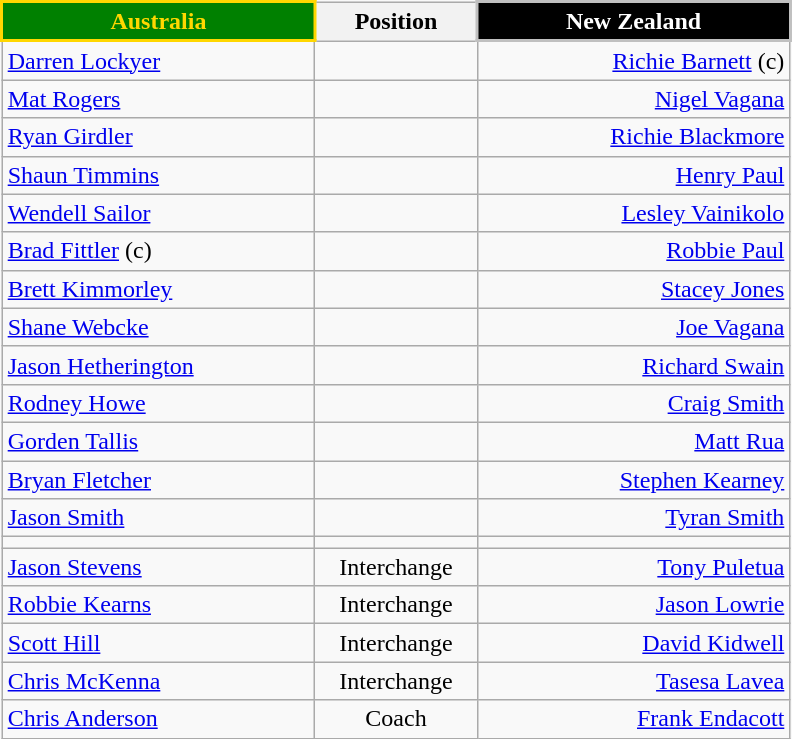<table style="margin: 1em auto 1em auto" class="wikitable">
<tr>
<th align="centre" width="200" style="border: 2px solid gold; background: green; color: gold">Australia</th>
<th width="100">Position</th>
<th align="centre" width="200" style="border: 2px solid silver; background: black; color: white">New Zealand</th>
</tr>
<tr>
<td align="left"> <a href='#'>Darren Lockyer</a></td>
<td align="center"></td>
<td align="right"><a href='#'>Richie Barnett</a> (c) </td>
</tr>
<tr>
<td align="left"> <a href='#'>Mat Rogers</a></td>
<td align="center"></td>
<td align="right"><a href='#'>Nigel Vagana</a> </td>
</tr>
<tr>
<td align="left"> <a href='#'>Ryan Girdler</a></td>
<td align="center"></td>
<td align="right"><a href='#'>Richie Blackmore</a> </td>
</tr>
<tr>
<td align="left"> <a href='#'>Shaun Timmins</a></td>
<td align="center"></td>
<td align="right"><a href='#'>Henry Paul</a> </td>
</tr>
<tr>
<td align="left"> <a href='#'>Wendell Sailor</a></td>
<td align="center"></td>
<td align="right"><a href='#'>Lesley Vainikolo</a> </td>
</tr>
<tr>
<td align="left"> <a href='#'>Brad Fittler</a> (c)</td>
<td align="center"></td>
<td align="right"><a href='#'>Robbie Paul</a> </td>
</tr>
<tr>
<td align="left"> <a href='#'>Brett Kimmorley</a></td>
<td align="center"></td>
<td align="right"><a href='#'>Stacey Jones</a> </td>
</tr>
<tr>
<td align="left"> <a href='#'>Shane Webcke</a></td>
<td align="center"></td>
<td align="right"><a href='#'>Joe Vagana</a> </td>
</tr>
<tr>
<td align="left"> <a href='#'>Jason Hetherington</a></td>
<td align="center"></td>
<td align="right"><a href='#'>Richard Swain</a> </td>
</tr>
<tr>
<td align="left"> <a href='#'>Rodney Howe</a></td>
<td align="center"></td>
<td align="right"><a href='#'>Craig Smith</a> </td>
</tr>
<tr>
<td align="left"> <a href='#'>Gorden Tallis</a></td>
<td align="center"></td>
<td align="right"><a href='#'>Matt Rua</a> </td>
</tr>
<tr>
<td align="left"> <a href='#'>Bryan Fletcher</a></td>
<td align="center"></td>
<td align="right"><a href='#'>Stephen Kearney</a> </td>
</tr>
<tr>
<td align="left"> <a href='#'>Jason Smith</a></td>
<td align="center"></td>
<td align="right"><a href='#'>Tyran Smith</a> </td>
</tr>
<tr>
<td></td>
<td></td>
<td></td>
</tr>
<tr>
<td align="left"> <a href='#'>Jason Stevens</a></td>
<td align="center">Interchange</td>
<td align="right"><a href='#'>Tony Puletua</a> </td>
</tr>
<tr>
<td align="left"> <a href='#'>Robbie Kearns</a></td>
<td align="center">Interchange</td>
<td align="right"><a href='#'>Jason Lowrie</a> </td>
</tr>
<tr>
<td align="left"> <a href='#'>Scott Hill</a></td>
<td align="center">Interchange</td>
<td align="right"><a href='#'>David Kidwell</a> </td>
</tr>
<tr>
<td align="left"> <a href='#'>Chris McKenna</a></td>
<td align="center">Interchange</td>
<td align="right"><a href='#'>Tasesa Lavea</a> </td>
</tr>
<tr>
<td align="left"> <a href='#'>Chris Anderson</a></td>
<td align="center">Coach</td>
<td align="right"><a href='#'>Frank Endacott</a> </td>
</tr>
</table>
